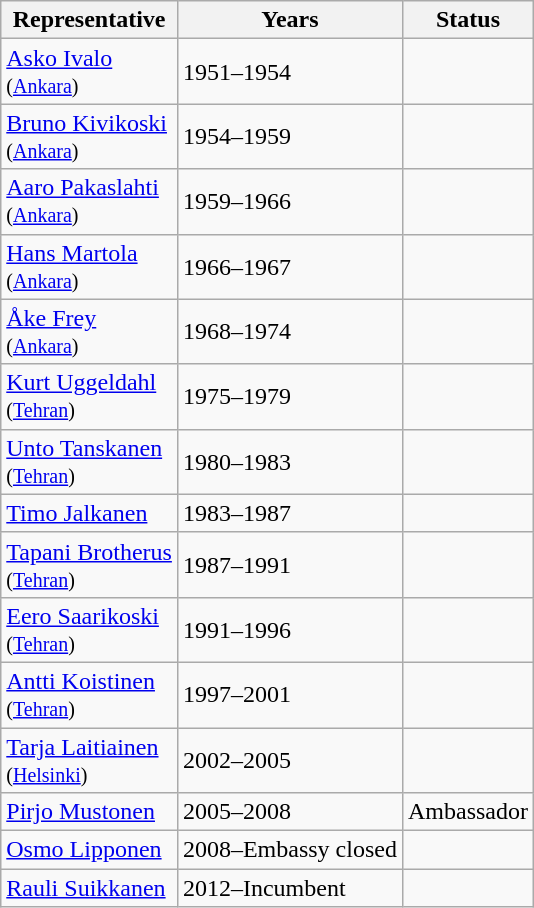<table class="wikitable sortable">
<tr>
<th>Representative</th>
<th>Years</th>
<th>Status</th>
</tr>
<tr>
<td><a href='#'>Asko Ivalo</a> <small><br>(<a href='#'>Ankara</a>)</small></td>
<td>1951–1954</td>
<td></td>
</tr>
<tr>
<td><a href='#'>Bruno Kivikoski</a> <small><br>(<a href='#'>Ankara</a>)</small></td>
<td>1954–1959</td>
<td></td>
</tr>
<tr>
<td><a href='#'>Aaro Pakaslahti</a> <small><br>(<a href='#'>Ankara</a>)</small></td>
<td>1959–1966</td>
<td></td>
</tr>
<tr>
<td><a href='#'>Hans Martola</a> <small><br>(<a href='#'>Ankara</a>)</small></td>
<td>1966–1967</td>
<td></td>
</tr>
<tr>
<td><a href='#'>Åke Frey</a> <small><br>(<a href='#'>Ankara</a>)</small></td>
<td>1968–1974</td>
<td></td>
</tr>
<tr>
<td><a href='#'>Kurt Uggeldahl</a> <small><br>(<a href='#'>Tehran</a>)</small></td>
<td>1975–1979</td>
<td></td>
</tr>
<tr>
<td><a href='#'>Unto Tanskanen</a> <small><br>(<a href='#'>Tehran</a>)</small></td>
<td>1980–1983</td>
<td></td>
</tr>
<tr>
<td><a href='#'>Timo Jalkanen</a></td>
<td>1983–1987</td>
<td></td>
</tr>
<tr>
<td><a href='#'>Tapani Brotherus</a> <small><br>(<a href='#'>Tehran</a>)</small></td>
<td>1987–1991</td>
<td></td>
</tr>
<tr>
<td><a href='#'>Eero Saarikoski</a> <small><br>(<a href='#'>Tehran</a>)</small></td>
<td>1991–1996</td>
<td></td>
</tr>
<tr>
<td><a href='#'>Antti Koistinen</a> <small><br>(<a href='#'>Tehran</a>)</small></td>
<td>1997–2001</td>
<td></td>
</tr>
<tr>
<td><a href='#'>Tarja Laitiainen</a><br><small>(<a href='#'>Helsinki</a>)</small></td>
<td>2002–2005</td>
<td></td>
</tr>
<tr>
<td><a href='#'>Pirjo Mustonen</a></td>
<td>2005–2008</td>
<td>Ambassador</td>
</tr>
<tr>
<td><a href='#'>Osmo Lipponen</a></td>
<td>2008–Embassy closed</td>
<td></td>
</tr>
<tr>
<td><a href='#'>Rauli Suikkanen</a></td>
<td>2012–Incumbent</td>
<td></td>
</tr>
</table>
